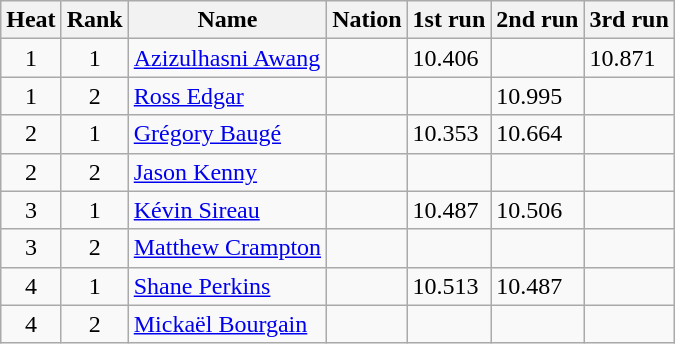<table class=wikitable sortable style=text-align:center>
<tr>
<th>Heat</th>
<th>Rank</th>
<th>Name</th>
<th>Nation</th>
<th>1st run</th>
<th>2nd run</th>
<th>3rd run</th>
</tr>
<tr style=background: #ccffcc;>
<td>1</td>
<td>1</td>
<td align=left><a href='#'>Azizulhasni Awang</a></td>
<td align=left></td>
<td align=left>10.406</td>
<td align=left></td>
<td align=left>10.871</td>
</tr>
<tr>
<td>1</td>
<td>2</td>
<td align=left><a href='#'>Ross Edgar</a></td>
<td align=left></td>
<td align=left></td>
<td align=left>10.995</td>
<td align=left></td>
</tr>
<tr style=background: #ccffcc;>
<td>2</td>
<td>1</td>
<td align=left><a href='#'>Grégory Baugé</a></td>
<td align=left></td>
<td align=left>10.353</td>
<td align=left>10.664</td>
<td align=left></td>
</tr>
<tr>
<td>2</td>
<td>2</td>
<td align=left><a href='#'>Jason Kenny</a></td>
<td align=left></td>
<td align=left></td>
<td align=left></td>
<td align=left></td>
</tr>
<tr style=background: #ccffcc;>
<td>3</td>
<td>1</td>
<td align=left><a href='#'>Kévin Sireau</a></td>
<td align=left></td>
<td align=left>10.487</td>
<td align=left>10.506</td>
<td align=left></td>
</tr>
<tr>
<td>3</td>
<td>2</td>
<td align=left><a href='#'>Matthew Crampton</a></td>
<td align=left></td>
<td align=left></td>
<td align=left></td>
<td align=left></td>
</tr>
<tr style=background: #ccffcc;>
<td>4</td>
<td>1</td>
<td align=left><a href='#'>Shane Perkins</a></td>
<td align=left></td>
<td align=left>10.513</td>
<td align=left>10.487</td>
<td align=left></td>
</tr>
<tr>
<td>4</td>
<td>2</td>
<td align=left><a href='#'>Mickaël Bourgain</a></td>
<td align=left></td>
<td align=left></td>
<td align=left></td>
<td align=left></td>
</tr>
</table>
